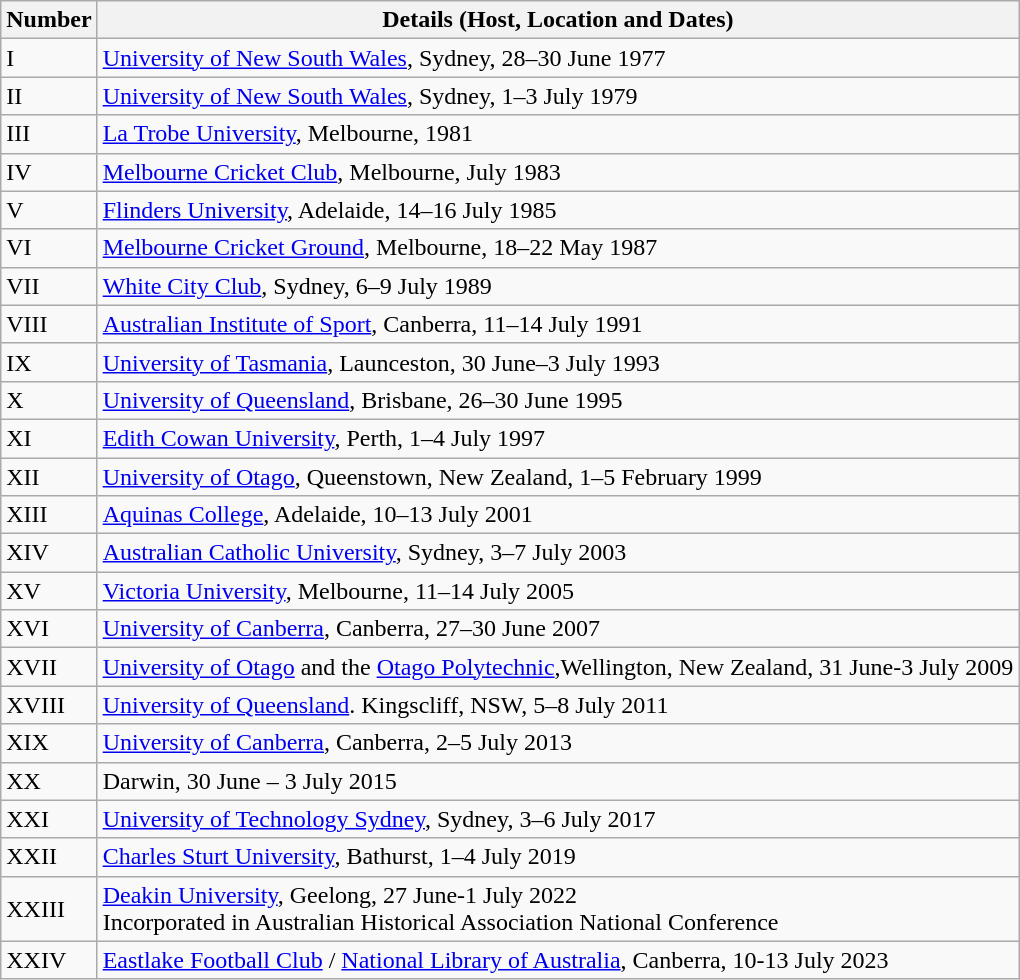<table class="wikitable">
<tr>
<th Width="50">Number</th>
<th>Details (Host, Location and Dates)</th>
</tr>
<tr>
<td>I</td>
<td><a href='#'>University of New South Wales</a>, Sydney, 28–30 June 1977</td>
</tr>
<tr>
<td>II</td>
<td><a href='#'>University of New South Wales</a>, Sydney, 1–3 July 1979</td>
</tr>
<tr>
<td>III</td>
<td><a href='#'>La Trobe University</a>, Melbourne, 1981</td>
</tr>
<tr>
<td>IV</td>
<td><a href='#'>Melbourne Cricket Club</a>, Melbourne, July 1983</td>
</tr>
<tr>
<td>V</td>
<td><a href='#'>Flinders University</a>, Adelaide, 14–16 July 1985</td>
</tr>
<tr>
<td>VI</td>
<td><a href='#'>Melbourne Cricket Ground</a>, Melbourne, 18–22 May 1987</td>
</tr>
<tr>
<td>VII</td>
<td><a href='#'>White City Club</a>, Sydney, 6–9 July 1989</td>
</tr>
<tr>
<td>VIII</td>
<td><a href='#'>Australian Institute of Sport</a>, Canberra, 11–14 July 1991</td>
</tr>
<tr>
<td>IX</td>
<td><a href='#'>University of Tasmania</a>, Launceston, 30 June–3 July 1993</td>
</tr>
<tr>
<td>X</td>
<td><a href='#'>University of Queensland</a>, Brisbane, 26–30 June 1995</td>
</tr>
<tr>
<td>XI</td>
<td><a href='#'>Edith Cowan University</a>, Perth, 1–4 July 1997</td>
</tr>
<tr>
<td>XII</td>
<td><a href='#'>University of Otago</a>, Queenstown, New Zealand, 1–5 February 1999</td>
</tr>
<tr>
<td>XIII</td>
<td><a href='#'>Aquinas College</a>, Adelaide, 10–13 July 2001</td>
</tr>
<tr>
<td>XIV</td>
<td><a href='#'>Australian Catholic University</a>, Sydney, 3–7 July 2003</td>
</tr>
<tr>
<td>XV</td>
<td><a href='#'>Victoria University</a>, Melbourne, 11–14 July 2005</td>
</tr>
<tr>
<td>XVI</td>
<td><a href='#'>University of Canberra</a>, Canberra, 27–30 June 2007</td>
</tr>
<tr>
<td>XVII</td>
<td><a href='#'>University of Otago</a> and the <a href='#'>Otago Polytechnic</a>,Wellington, New Zealand, 31 June-3 July 2009</td>
</tr>
<tr>
<td>XVIII</td>
<td><a href='#'>University of Queensland</a>. Kingscliff, NSW, 5–8 July 2011</td>
</tr>
<tr>
<td>XIX</td>
<td><a href='#'>University of Canberra</a>, Canberra, 2–5 July 2013</td>
</tr>
<tr>
<td>XX</td>
<td>Darwin, 30 June – 3 July 2015</td>
</tr>
<tr>
<td>XXI</td>
<td><a href='#'>University of Technology Sydney</a>, Sydney, 3–6 July 2017</td>
</tr>
<tr>
<td>XXII</td>
<td><a href='#'>Charles Sturt University</a>, Bathurst, 1–4 July 2019</td>
</tr>
<tr>
<td>XXIII</td>
<td><a href='#'>Deakin University</a>, Geelong, 27 June-1 July 2022 <br>Incorporated in Australian Historical Association National Conference</td>
</tr>
<tr>
<td>XXIV</td>
<td><a href='#'>Eastlake Football Club</a> / <a href='#'>National Library of Australia</a>, Canberra, 10-13 July 2023</td>
</tr>
</table>
